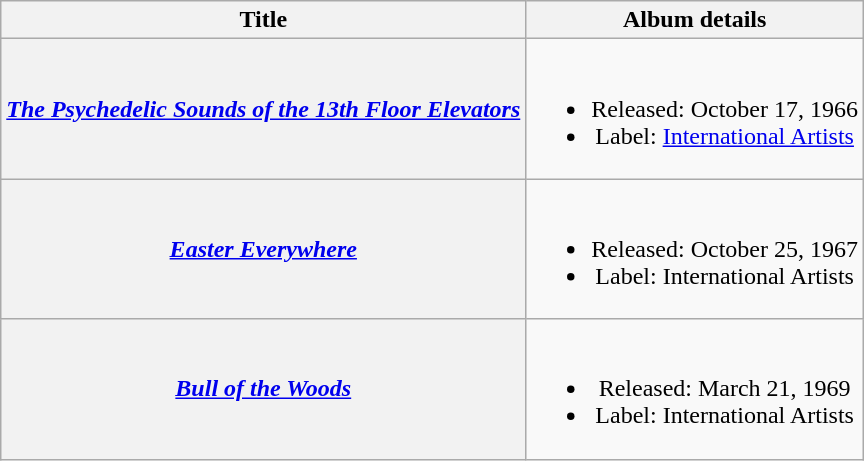<table class="wikitable plainrowheaders" style="text-align:center;">
<tr>
<th>Title</th>
<th>Album details</th>
</tr>
<tr>
<th scope="row"><em><a href='#'>The Psychedelic Sounds of the 13th Floor Elevators</a></em></th>
<td><br><ul><li>Released: October 17, 1966</li><li>Label: <a href='#'>International Artists</a></li></ul></td>
</tr>
<tr>
<th scope="row"><em><a href='#'>Easter Everywhere</a></em></th>
<td><br><ul><li>Released: October 25, 1967</li><li>Label: International Artists</li></ul></td>
</tr>
<tr>
<th scope="row"><em><a href='#'>Bull of the Woods</a></em></th>
<td><br><ul><li>Released: March 21, 1969</li><li>Label: International Artists</li></ul></td>
</tr>
</table>
